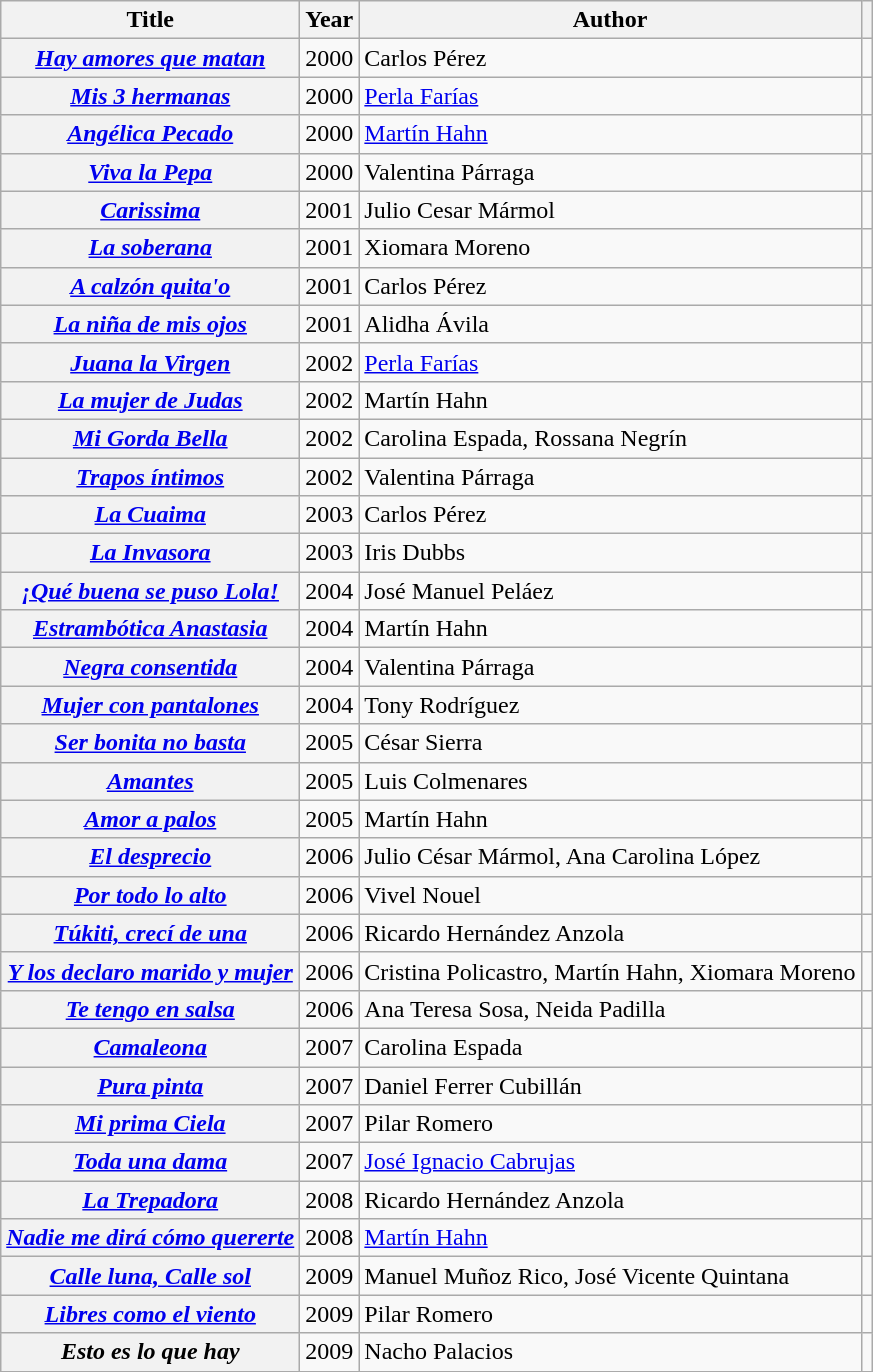<table class="wikitable plainrowheaders sortable">
<tr>
<th scope="col">Title</th>
<th scope="col">Year</th>
<th scope="col" class="unsortable">Author</th>
<th scope="col" class="unsortable"></th>
</tr>
<tr>
<th scope=row><em><a href='#'>Hay amores que matan</a></em></th>
<td>2000</td>
<td>Carlos Pérez</td>
<td></td>
</tr>
<tr>
<th scope=row><em><a href='#'>Mis 3 hermanas</a></em></th>
<td>2000</td>
<td><a href='#'>Perla Farías</a></td>
<td></td>
</tr>
<tr>
<th scope=row><em><a href='#'>Angélica Pecado</a></em></th>
<td>2000</td>
<td><a href='#'>Martín Hahn</a></td>
<td></td>
</tr>
<tr>
<th scope=row><em><a href='#'>Viva la Pepa</a></em></th>
<td>2000</td>
<td>Valentina Párraga</td>
<td></td>
</tr>
<tr>
<th scope=row><em><a href='#'>Carissima</a></em></th>
<td>2001</td>
<td>Julio Cesar Mármol</td>
<td></td>
</tr>
<tr>
<th scope=row><em><a href='#'>La soberana</a></em></th>
<td>2001</td>
<td>Xiomara Moreno</td>
<td></td>
</tr>
<tr>
<th scope=row><em><a href='#'>A calzón quita'o</a></em></th>
<td>2001</td>
<td>Carlos Pérez</td>
<td></td>
</tr>
<tr>
<th scope=row><em><a href='#'>La niña de mis ojos</a></em></th>
<td>2001</td>
<td>Alidha Ávila</td>
<td></td>
</tr>
<tr>
<th scope=row><em><a href='#'>Juana la Virgen</a></em></th>
<td>2002</td>
<td><a href='#'>Perla Farías</a></td>
<td></td>
</tr>
<tr>
<th scope=row><em><a href='#'>La mujer de Judas</a></em></th>
<td>2002</td>
<td>Martín Hahn</td>
<td></td>
</tr>
<tr>
<th scope=row><em><a href='#'>Mi Gorda Bella</a></em></th>
<td>2002</td>
<td>Carolina Espada, Rossana Negrín</td>
<td></td>
</tr>
<tr>
<th scope=row><em><a href='#'>Trapos íntimos</a></em></th>
<td>2002</td>
<td>Valentina Párraga</td>
<td></td>
</tr>
<tr>
<th scope=row><em><a href='#'>La Cuaima</a></em></th>
<td>2003</td>
<td>Carlos Pérez</td>
<td></td>
</tr>
<tr>
<th scope=row><em><a href='#'>La Invasora</a></em></th>
<td>2003</td>
<td>Iris Dubbs</td>
<td></td>
</tr>
<tr>
<th scope=row><em><a href='#'>¡Qué buena se puso Lola!</a></em></th>
<td>2004</td>
<td>José Manuel Peláez</td>
<td></td>
</tr>
<tr>
<th scope=row><em><a href='#'>Estrambótica Anastasia</a></em></th>
<td>2004</td>
<td>Martín Hahn</td>
<td></td>
</tr>
<tr>
<th scope=row><em><a href='#'>Negra consentida</a></em></th>
<td>2004</td>
<td>Valentina Párraga</td>
<td></td>
</tr>
<tr>
<th scope=row><em><a href='#'>Mujer con pantalones</a></em></th>
<td>2004</td>
<td>Tony Rodríguez</td>
<td></td>
</tr>
<tr>
<th scope=row><em><a href='#'>Ser bonita no basta</a></em></th>
<td>2005</td>
<td>César Sierra</td>
<td></td>
</tr>
<tr>
<th scope=row><em><a href='#'>Amantes</a></em></th>
<td>2005</td>
<td>Luis Colmenares</td>
<td></td>
</tr>
<tr>
<th scope=row><em><a href='#'>Amor a palos</a></em></th>
<td>2005</td>
<td>Martín Hahn</td>
<td></td>
</tr>
<tr>
<th scope=row><em><a href='#'>El desprecio</a></em></th>
<td>2006</td>
<td>Julio César Mármol, Ana Carolina López</td>
<td></td>
</tr>
<tr>
<th scope=row><em><a href='#'>Por todo lo alto</a></em></th>
<td>2006</td>
<td>Vivel Nouel</td>
<td></td>
</tr>
<tr>
<th scope=row><em><a href='#'>Túkiti, crecí de una</a></em></th>
<td>2006</td>
<td>Ricardo Hernández Anzola</td>
<td></td>
</tr>
<tr>
<th scope=row><em><a href='#'>Y los declaro marido y mujer</a></em></th>
<td>2006</td>
<td>Cristina Policastro, Martín Hahn, Xiomara Moreno</td>
<td></td>
</tr>
<tr>
<th scope=row><em><a href='#'>Te tengo en salsa</a></em></th>
<td>2006</td>
<td>Ana Teresa Sosa, Neida Padilla</td>
<td></td>
</tr>
<tr>
<th scope=row><em><a href='#'>Camaleona</a></em></th>
<td>2007</td>
<td>Carolina Espada</td>
<td></td>
</tr>
<tr>
<th scope=row><em><a href='#'>Pura pinta</a></em></th>
<td>2007</td>
<td>Daniel Ferrer Cubillán</td>
<td></td>
</tr>
<tr>
<th scope=row><em><a href='#'>Mi prima Ciela</a></em></th>
<td>2007</td>
<td>Pilar Romero</td>
<td></td>
</tr>
<tr>
<th scope=row><em><a href='#'>Toda una dama</a></em></th>
<td>2007</td>
<td><a href='#'>José Ignacio Cabrujas</a></td>
<td></td>
</tr>
<tr>
<th scope=row><em><a href='#'>La Trepadora</a></em></th>
<td>2008</td>
<td>Ricardo Hernández Anzola</td>
<td></td>
</tr>
<tr>
<th scope=row><em><a href='#'>Nadie me dirá cómo quererte</a></em></th>
<td>2008</td>
<td><a href='#'>Martín Hahn</a></td>
<td></td>
</tr>
<tr>
<th scope=row><em><a href='#'>Calle luna, Calle sol</a></em></th>
<td>2009</td>
<td>Manuel Muñoz Rico, José Vicente Quintana</td>
<td></td>
</tr>
<tr>
<th scope=row><em><a href='#'>Libres como el viento</a></em></th>
<td>2009</td>
<td>Pilar Romero</td>
<td></td>
</tr>
<tr>
<th scope=row><em>Esto es lo que hay</em></th>
<td>2009</td>
<td>Nacho Palacios</td>
<td></td>
</tr>
<tr>
</tr>
</table>
